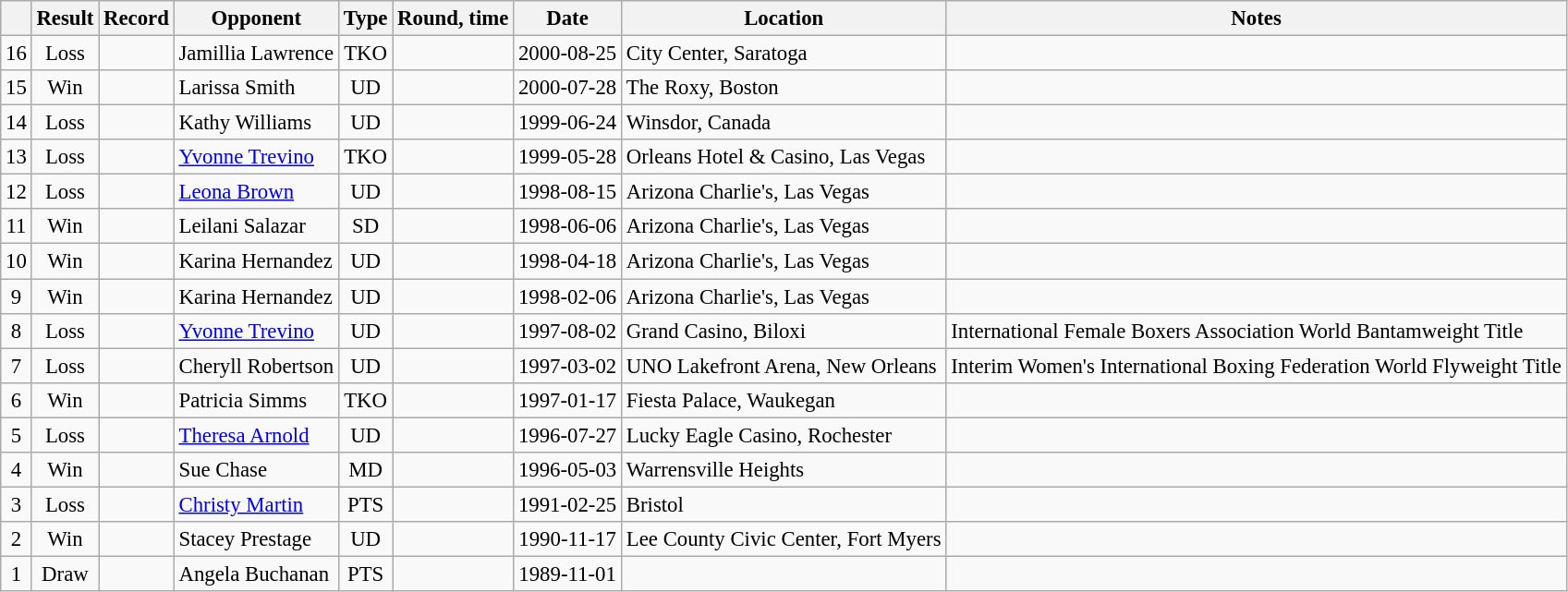<table class="wikitable" style="text-align:center; font-size:95%">
<tr>
<th></th>
<th>Result</th>
<th>Record</th>
<th>Opponent</th>
<th>Type</th>
<th>Round, time</th>
<th>Date</th>
<th>Location</th>
<th>Notes</th>
</tr>
<tr>
<td>16</td>
<td>Loss</td>
<td></td>
<td style="text-align:left;">Jamillia Lawrence</td>
<td>TKO</td>
<td></td>
<td>2000-08-25</td>
<td style="text-align:left;">City Center, Saratoga</td>
<td style="text-align:left;"></td>
</tr>
<tr>
<td>15</td>
<td>Win</td>
<td></td>
<td style="text-align:left;">Larissa Smith</td>
<td>UD</td>
<td></td>
<td>2000-07-28</td>
<td style="text-align:left;">The Roxy, Boston</td>
<td style="text-align:left;"></td>
</tr>
<tr>
<td>14</td>
<td>Loss</td>
<td></td>
<td style="text-align:left;">Kathy Williams</td>
<td>UD</td>
<td></td>
<td>1999-06-24</td>
<td style="text-align:left;">Winsdor, Canada</td>
<td style="text-align:left;"></td>
</tr>
<tr>
<td>13</td>
<td>Loss</td>
<td></td>
<td style="text-align:left;"><a href='#'>Yvonne Trevino</a></td>
<td>TKO</td>
<td></td>
<td>1999-05-28</td>
<td style="text-align:left;">Orleans Hotel & Casino, Las Vegas</td>
<td style="text-align:left;"></td>
</tr>
<tr>
<td>12</td>
<td>Loss</td>
<td></td>
<td style="text-align:left;"><a href='#'>Leona Brown</a></td>
<td>UD</td>
<td></td>
<td>1998-08-15</td>
<td style="text-align:left;">Arizona Charlie's, Las Vegas</td>
<td style="text-align:left;"></td>
</tr>
<tr>
<td>11</td>
<td>Win</td>
<td></td>
<td style="text-align:left;">Leilani Salazar</td>
<td>SD</td>
<td></td>
<td>1998-06-06</td>
<td style="text-align:left;">Arizona Charlie's, Las Vegas</td>
<td style="text-align:left;"></td>
</tr>
<tr>
<td>10</td>
<td>Win</td>
<td></td>
<td style="text-align:left;">Karina Hernandez</td>
<td>UD</td>
<td></td>
<td>1998-04-18</td>
<td style="text-align:left;">Arizona Charlie's, Las Vegas</td>
<td style="text-align:left;"></td>
</tr>
<tr>
<td>9</td>
<td>Win</td>
<td></td>
<td style="text-align:left;">Karina Hernandez</td>
<td>UD</td>
<td></td>
<td>1998-02-06</td>
<td style="text-align:left;">Arizona Charlie's, Las Vegas</td>
<td style="text-align:left;"></td>
</tr>
<tr>
<td>8</td>
<td>Loss</td>
<td></td>
<td style="text-align:left;"><a href='#'>Yvonne Trevino</a></td>
<td>UD</td>
<td></td>
<td>1997-08-02</td>
<td style="text-align:left;">Grand Casino, Biloxi</td>
<td style="text-align:left;">International Female Boxers Association World Bantamweight Title</td>
</tr>
<tr>
<td>7</td>
<td>Loss</td>
<td></td>
<td style="text-align:left;">Cheryll Robertson</td>
<td>UD</td>
<td></td>
<td>1997-03-02</td>
<td style="text-align:left;">UNO Lakefront Arena, New Orleans</td>
<td style="text-align:left;">Interim Women's International Boxing Federation World Flyweight Title</td>
</tr>
<tr>
<td>6</td>
<td>Win</td>
<td></td>
<td style="text-align:left;">Patricia Simms</td>
<td>TKO</td>
<td></td>
<td>1997-01-17</td>
<td style="text-align:left;">Fiesta Palace, Waukegan</td>
<td style="text-align:left;"></td>
</tr>
<tr>
<td>5</td>
<td>Loss</td>
<td></td>
<td style="text-align:left;"><a href='#'>Theresa Arnold</a></td>
<td>UD</td>
<td></td>
<td>1996-07-27</td>
<td style="text-align:left;">Lucky Eagle Casino, Rochester</td>
<td style="text-align:left;"></td>
</tr>
<tr>
<td>4</td>
<td>Win</td>
<td></td>
<td style="text-align:left;">Sue Chase</td>
<td>MD</td>
<td></td>
<td>1996-05-03</td>
<td style="text-align:left;">Warrensville Heights</td>
<td style="text-align:left;"></td>
</tr>
<tr>
<td>3</td>
<td>Loss</td>
<td></td>
<td style="text-align:left;"><a href='#'>Christy Martin</a></td>
<td>PTS</td>
<td></td>
<td>1991-02-25</td>
<td style="text-align:left;">Bristol</td>
<td style="text-align:left;"></td>
</tr>
<tr>
<td>2</td>
<td>Win</td>
<td></td>
<td style="text-align:left;">Stacey Prestage</td>
<td>UD</td>
<td></td>
<td>1990-11-17</td>
<td style="text-align:left;">Lee County Civic Center, Fort Myers</td>
<td style="text-align:left;"></td>
</tr>
<tr>
<td>1</td>
<td>Draw</td>
<td></td>
<td style="text-align:left;">Angela Buchanan</td>
<td>PTS</td>
<td></td>
<td>1989-11-01</td>
<td style="text-align:left;"></td>
<td style="text-align:left;"></td>
</tr>
</table>
